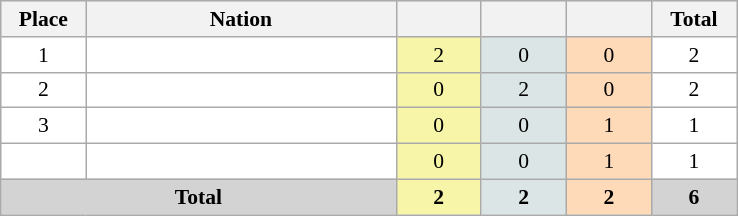<table class=wikitable style="border:1px solid #AAAAAA;font-size:90%">
<tr bgcolor="#EFEFEF">
<th width=50>Place</th>
<th width=200>Nation</th>
<th width=50></th>
<th width=50></th>
<th width=50></th>
<th width=50>Total</th>
</tr>
<tr align="center" valign="top" bgcolor="#FFFFFF">
<td>1</td>
<td align="left"></td>
<td style="background:#F7F6A8;">2</td>
<td style="background:#DCE5E5;">0</td>
<td style="background:#FFDAB9;">0</td>
<td>2</td>
</tr>
<tr align="center" valign="top" bgcolor="#FFFFFF">
<td>2</td>
<td align="left"></td>
<td style="background:#F7F6A8;">0</td>
<td style="background:#DCE5E5;">2</td>
<td style="background:#FFDAB9;">0</td>
<td>2</td>
</tr>
<tr align="center" valign="top" bgcolor="#FFFFFF">
<td>3</td>
<td align="left"></td>
<td style="background:#F7F6A8;">0</td>
<td style="background:#DCE5E5;">0</td>
<td style="background:#FFDAB9;">1</td>
<td>1</td>
</tr>
<tr align="center" valign="top" bgcolor="#FFFFFF">
<td></td>
<td align="left"></td>
<td style="background:#F7F6A8;">0</td>
<td style="background:#DCE5E5;">0</td>
<td style="background:#FFDAB9;">1</td>
<td>1</td>
</tr>
<tr align="center">
<td colspan="2" bgcolor=D3D3D3><strong>Total</strong></td>
<td style="background:#F7F6A8;"><strong>2</strong></td>
<td style="background:#DCE5E5;"><strong>2</strong></td>
<td style="background:#FFDAB9;"><strong>2</strong></td>
<td bgcolor=D3D3D3><strong>6</strong></td>
</tr>
</table>
